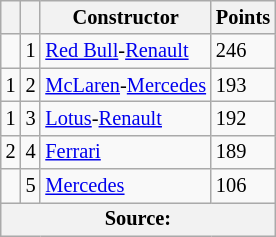<table class="wikitable" style="font-size: 85%;">
<tr>
<th></th>
<th></th>
<th>Constructor</th>
<th>Points</th>
</tr>
<tr>
<td align="left"></td>
<td align="center">1</td>
<td> <a href='#'>Red Bull</a>-<a href='#'>Renault</a></td>
<td align="left">246</td>
</tr>
<tr>
<td align="left"> 1</td>
<td align="center">2</td>
<td> <a href='#'>McLaren</a>-<a href='#'>Mercedes</a></td>
<td align="left">193</td>
</tr>
<tr>
<td align="left"> 1</td>
<td align="center">3</td>
<td> <a href='#'>Lotus</a>-<a href='#'>Renault</a></td>
<td align="left">192</td>
</tr>
<tr>
<td align="left"> 2</td>
<td align="center">4</td>
<td> <a href='#'>Ferrari</a></td>
<td align="left">189</td>
</tr>
<tr>
<td align="left"></td>
<td align="center">5</td>
<td> <a href='#'>Mercedes</a></td>
<td align="left">106</td>
</tr>
<tr>
<th colspan=4>Source: </th>
</tr>
</table>
